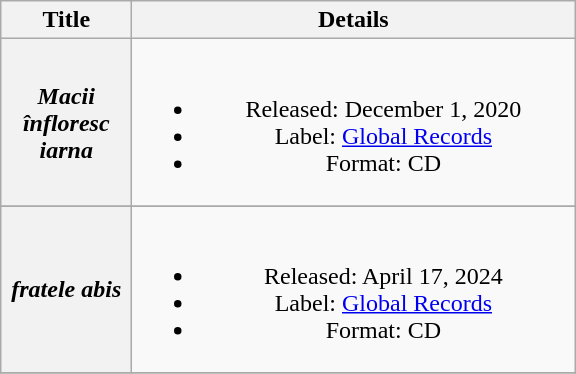<table class="wikitable plainrowheaders" style="text-align:center;">
<tr>
<th scope="col" style="width:5em;">Title</th>
<th scope="col" style="width:18em;">Details</th>
</tr>
<tr>
<th scope="row"><em>Macii înfloresc iarna</em></th>
<td><br><ul><li>Released: December 1, 2020</li><li>Label: <a href='#'>Global Records</a></li><li>Format: CD</li></ul></td>
</tr>
<tr>
</tr>
<tr>
<th scope="row"><em>fratele abis</em></th>
<td><br><ul><li>Released: April 17, 2024</li><li>Label: <a href='#'>Global Records</a></li><li>Format: CD</li></ul></td>
</tr>
<tr>
</tr>
</table>
